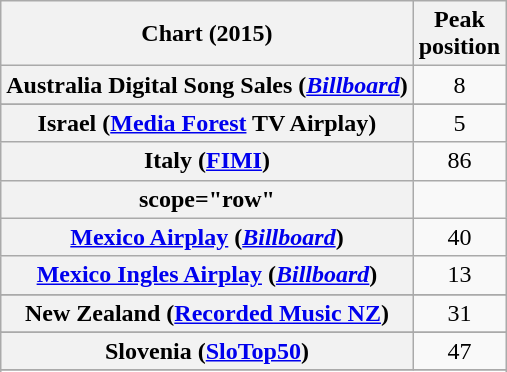<table class="wikitable sortable plainrowheaders" style="text-align:center">
<tr>
<th scope="col">Chart (2015)</th>
<th scope="col">Peak<br>position</th>
</tr>
<tr>
<th scope="row">Australia Digital Song Sales (<em><a href='#'>Billboard</a></em>)</th>
<td>8</td>
</tr>
<tr>
</tr>
<tr>
</tr>
<tr>
</tr>
<tr>
</tr>
<tr>
</tr>
<tr>
</tr>
<tr>
</tr>
<tr>
</tr>
<tr>
</tr>
<tr>
</tr>
<tr>
</tr>
<tr>
<th scope="row">Israel (<a href='#'>Media Forest</a> TV Airplay)</th>
<td>5</td>
</tr>
<tr>
<th scope="row">Italy (<a href='#'>FIMI</a>)</th>
<td>86</td>
</tr>
<tr>
<th>scope="row" </th>
</tr>
<tr>
<th scope="row"><a href='#'>Mexico Airplay</a> (<em><a href='#'>Billboard</a></em>)</th>
<td>40</td>
</tr>
<tr>
<th scope="row"><a href='#'>Mexico Ingles Airplay</a> (<em><a href='#'>Billboard</a></em>)</th>
<td>13</td>
</tr>
<tr>
</tr>
<tr>
</tr>
<tr>
<th scope="row">New Zealand (<a href='#'>Recorded Music NZ</a>)</th>
<td>31</td>
</tr>
<tr>
</tr>
<tr>
<th scope="row">Slovenia (<a href='#'>SloTop50</a>)</th>
<td align=center>47</td>
</tr>
<tr>
</tr>
<tr>
</tr>
<tr>
</tr>
<tr>
</tr>
</table>
